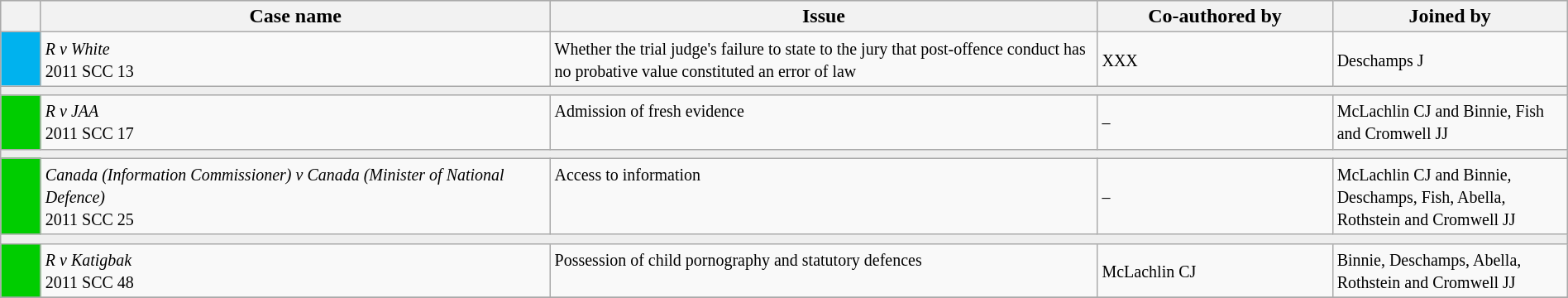<table class="wikitable" width=100%>
<tr bgcolor="#CCCCCC">
<th width=25px></th>
<th width=32.5%>Case name</th>
<th>Issue</th>
<th width=15%>Co-authored by</th>
<th width=15%>Joined by</th>
</tr>
<tr>
<td bgcolor="00B2EE"></td>
<td align=left valign=top><small><em>R v White</em><br> 2011 SCC 13 </small></td>
<td valign=top><small> Whether the trial judge's failure to state to the jury that post-offence conduct has no probative value constituted an error of law</small></td>
<td><small> XXX</small></td>
<td><small>  Deschamps J</small></td>
</tr>
<tr>
<td bgcolor=#EEEEEE colspan=5 valign=top><small></small></td>
</tr>
<tr>
<td bgcolor="00cd00"></td>
<td align=left valign=top><small><em>R v JAA</em><br> 2011 SCC 17 </small></td>
<td valign=top><small> Admission of fresh evidence</small></td>
<td><small> –</small></td>
<td><small> McLachlin CJ and Binnie, Fish and Cromwell JJ</small></td>
</tr>
<tr>
<td bgcolor=#EEEEEE colspan=5 valign=top><small></small></td>
</tr>
<tr>
<td bgcolor="00cd00"></td>
<td align=left valign=top><small><em>Canada (Information Commissioner) v Canada (Minister of National Defence)</em><br> 2011 SCC 25 </small></td>
<td valign=top><small>Access to information</small></td>
<td><small> –</small></td>
<td><small> McLachlin CJ and Binnie, Deschamps, Fish, Abella, Rothstein and Cromwell JJ</small></td>
</tr>
<tr>
<td bgcolor=#EEEEEE colspan=5 valign=top><small></small></td>
</tr>
<tr>
<td bgcolor="00cd00"></td>
<td align=left valign=top><small><em>R v Katigbak</em><br> 2011 SCC 48 </small></td>
<td valign=top><small> Possession of child pornography and statutory defences</small></td>
<td><small> McLachlin CJ</small></td>
<td><small> Binnie, Deschamps, Abella, Rothstein and Cromwell JJ</small></td>
</tr>
<tr>
</tr>
</table>
